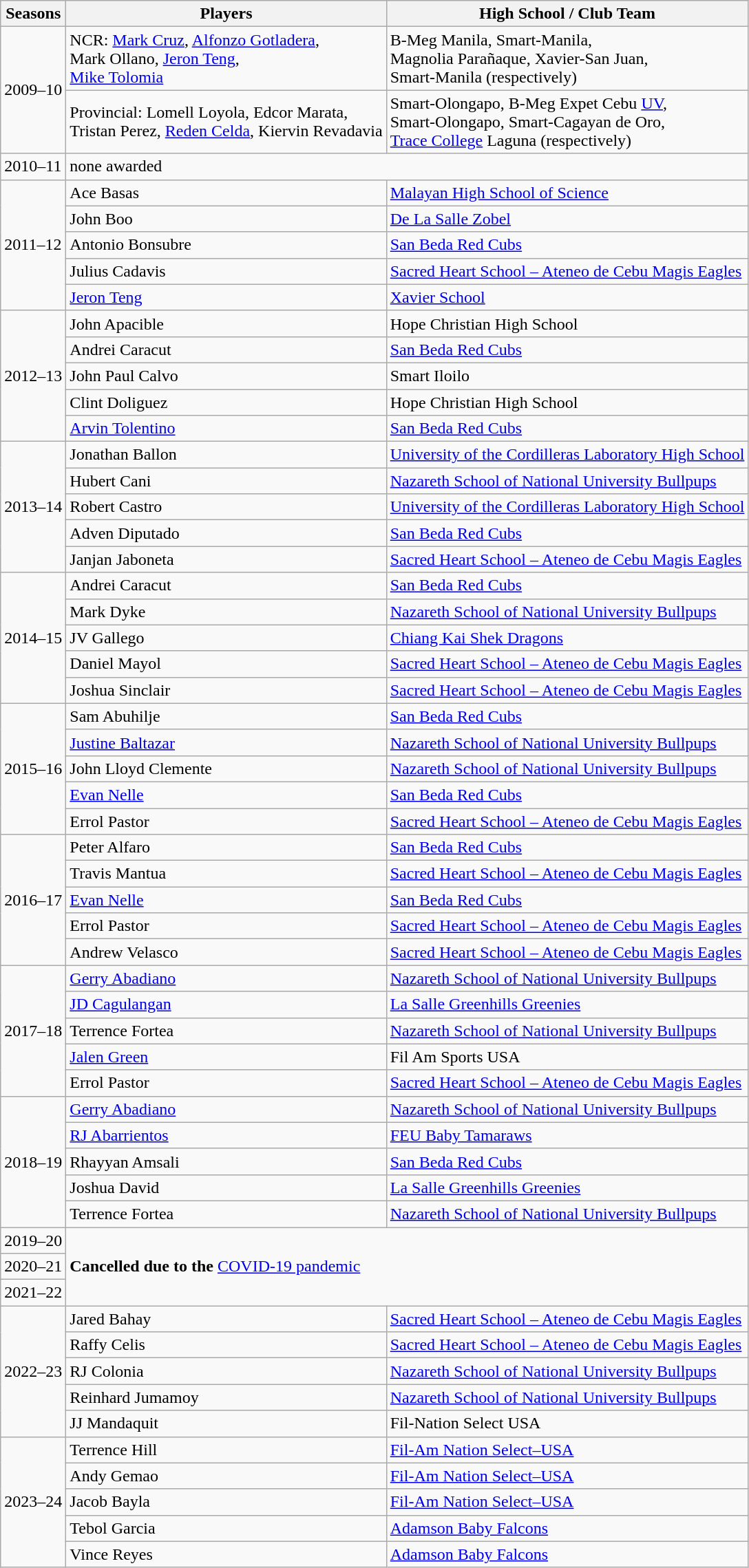<table class="wikitable">
<tr>
<th>Seasons</th>
<th>Players</th>
<th>High School / Club Team</th>
</tr>
<tr>
<td rowspan="2">2009–10</td>
<td>NCR: <a href='#'>Mark Cruz</a>, <a href='#'>Alfonzo Gotladera</a>, <br>Mark Ollano, <a href='#'>Jeron Teng</a>,<br><a href='#'>Mike Tolomia</a></td>
<td>B-Meg Manila, Smart-Manila, <br>Magnolia Parañaque, Xavier-San Juan,<br>Smart-Manila (respectively)</td>
</tr>
<tr>
<td>Provincial: Lomell Loyola, Edcor Marata,<br>Tristan Perez, <a href='#'>Reden Celda</a>, 
Kiervin Revadavia</td>
<td>Smart-Olongapo, B-Meg Expet Cebu <a href='#'>UV</a>, <br>Smart-Olongapo, Smart-Cagayan de Oro, <br><a href='#'>Trace College</a> Laguna (respectively)</td>
</tr>
<tr>
<td>2010–11</td>
<td colspan="2">none awarded</td>
</tr>
<tr>
<td rowspan="5">2011–12</td>
<td>Ace Basas</td>
<td><a href='#'>Malayan High School of Science</a></td>
</tr>
<tr>
<td>John Boo</td>
<td><a href='#'>De La Salle Zobel</a></td>
</tr>
<tr>
<td>Antonio Bonsubre</td>
<td><a href='#'>San Beda Red Cubs</a></td>
</tr>
<tr>
<td>Julius Cadavis</td>
<td><a href='#'>Sacred Heart School – Ateneo de Cebu Magis Eagles</a></td>
</tr>
<tr>
<td><a href='#'>Jeron Teng</a></td>
<td><a href='#'>Xavier School</a></td>
</tr>
<tr>
<td rowspan="5">2012–13</td>
<td>John Apacible</td>
<td>Hope Christian High School</td>
</tr>
<tr>
<td>Andrei Caracut</td>
<td><a href='#'>San Beda Red Cubs</a></td>
</tr>
<tr>
<td>John Paul Calvo</td>
<td>Smart Iloilo</td>
</tr>
<tr>
<td>Clint Doliguez</td>
<td>Hope Christian High School</td>
</tr>
<tr>
<td><a href='#'>Arvin Tolentino</a></td>
<td><a href='#'>San Beda Red Cubs</a></td>
</tr>
<tr>
<td rowspan="5">2013–14</td>
<td>Jonathan Ballon</td>
<td><a href='#'>University of the Cordilleras Laboratory High School</a></td>
</tr>
<tr>
<td>Hubert Cani</td>
<td><a href='#'>Nazareth School of National University Bullpups</a></td>
</tr>
<tr>
<td>Robert Castro</td>
<td><a href='#'>University of the Cordilleras Laboratory High School</a></td>
</tr>
<tr>
<td>Adven Diputado</td>
<td><a href='#'>San Beda Red Cubs</a></td>
</tr>
<tr>
<td>Janjan Jaboneta</td>
<td><a href='#'>Sacred Heart School – Ateneo de Cebu Magis Eagles</a></td>
</tr>
<tr>
<td rowspan="5">2014–15</td>
<td>Andrei Caracut</td>
<td><a href='#'>San Beda Red Cubs</a></td>
</tr>
<tr>
<td>Mark Dyke</td>
<td><a href='#'>Nazareth School of National University Bullpups</a></td>
</tr>
<tr>
<td>JV Gallego</td>
<td><a href='#'>Chiang Kai Shek Dragons</a></td>
</tr>
<tr>
<td>Daniel Mayol</td>
<td><a href='#'>Sacred Heart School – Ateneo de Cebu Magis Eagles</a></td>
</tr>
<tr>
<td>Joshua Sinclair</td>
<td><a href='#'>Sacred Heart School – Ateneo de Cebu Magis Eagles</a></td>
</tr>
<tr>
<td rowspan="5">2015–16</td>
<td>Sam Abuhilje</td>
<td><a href='#'>San Beda Red Cubs</a></td>
</tr>
<tr>
<td><a href='#'>Justine Baltazar</a></td>
<td><a href='#'>Nazareth School of National University Bullpups</a></td>
</tr>
<tr>
<td>John Lloyd Clemente</td>
<td><a href='#'>Nazareth School of National University Bullpups</a></td>
</tr>
<tr>
<td><a href='#'>Evan Nelle</a></td>
<td><a href='#'>San Beda Red Cubs</a></td>
</tr>
<tr>
<td>Errol Pastor</td>
<td><a href='#'>Sacred Heart School – Ateneo de Cebu Magis Eagles</a></td>
</tr>
<tr>
<td rowspan="5">2016–17</td>
<td>Peter Alfaro</td>
<td><a href='#'>San Beda Red Cubs</a></td>
</tr>
<tr>
<td>Travis Mantua</td>
<td><a href='#'>Sacred Heart School – Ateneo de Cebu Magis Eagles</a></td>
</tr>
<tr>
<td><a href='#'>Evan Nelle</a></td>
<td><a href='#'>San Beda Red Cubs</a></td>
</tr>
<tr>
<td>Errol Pastor</td>
<td><a href='#'>Sacred Heart School – Ateneo de Cebu Magis Eagles</a></td>
</tr>
<tr>
<td>Andrew Velasco</td>
<td><a href='#'>Sacred Heart School – Ateneo de Cebu Magis Eagles</a></td>
</tr>
<tr>
<td rowspan="5">2017–18</td>
<td><a href='#'>Gerry Abadiano</a></td>
<td><a href='#'>Nazareth School of National University Bullpups</a></td>
</tr>
<tr>
<td><a href='#'>JD Cagulangan</a></td>
<td><a href='#'>La Salle Greenhills Greenies</a></td>
</tr>
<tr>
<td>Terrence Fortea</td>
<td><a href='#'>Nazareth School of National University Bullpups</a></td>
</tr>
<tr>
<td><a href='#'>Jalen Green</a></td>
<td>Fil Am Sports USA</td>
</tr>
<tr>
<td>Errol Pastor</td>
<td><a href='#'>Sacred Heart School – Ateneo de Cebu Magis Eagles</a></td>
</tr>
<tr>
<td rowspan="5">2018–19</td>
<td><a href='#'>Gerry Abadiano</a></td>
<td><a href='#'>Nazareth School of National University Bullpups</a></td>
</tr>
<tr>
<td><a href='#'>RJ Abarrientos</a></td>
<td><a href='#'>FEU Baby Tamaraws</a></td>
</tr>
<tr>
<td>Rhayyan Amsali</td>
<td><a href='#'>San Beda Red Cubs</a></td>
</tr>
<tr>
<td>Joshua David</td>
<td><a href='#'>La Salle Greenhills Greenies</a></td>
</tr>
<tr>
<td>Terrence Fortea</td>
<td><a href='#'>Nazareth School of National University Bullpups</a></td>
</tr>
<tr>
<td>2019–20</td>
<td colspan="2" rowspan="3"><strong>Cancelled due to the</strong> <a href='#'>COVID-19 pandemic</a></td>
</tr>
<tr>
<td>2020–21</td>
</tr>
<tr>
<td>2021–22</td>
</tr>
<tr>
<td rowspan="5">2022–23</td>
<td>Jared Bahay</td>
<td><a href='#'>Sacred Heart School – Ateneo de Cebu Magis Eagles</a></td>
</tr>
<tr>
<td>Raffy Celis</td>
<td><a href='#'>Sacred Heart School – Ateneo de Cebu Magis Eagles</a></td>
</tr>
<tr>
<td>RJ Colonia</td>
<td><a href='#'>Nazareth School of National University Bullpups</a></td>
</tr>
<tr>
<td>Reinhard Jumamoy</td>
<td><a href='#'>Nazareth School of National University Bullpups</a></td>
</tr>
<tr>
<td>JJ Mandaquit</td>
<td>Fil-Nation Select USA</td>
</tr>
<tr>
<td rowspan="5">2023–24</td>
<td>Terrence Hill</td>
<td><a href='#'>Fil-Am Nation Select–USA</a></td>
</tr>
<tr>
<td>Andy Gemao</td>
<td><a href='#'>Fil-Am Nation Select–USA</a></td>
</tr>
<tr>
<td>Jacob Bayla</td>
<td><a href='#'>Fil-Am Nation Select–USA</a></td>
</tr>
<tr>
<td>Tebol Garcia</td>
<td><a href='#'>Adamson Baby Falcons</a></td>
</tr>
<tr>
<td>Vince Reyes</td>
<td><a href='#'>Adamson Baby Falcons</a></td>
</tr>
</table>
